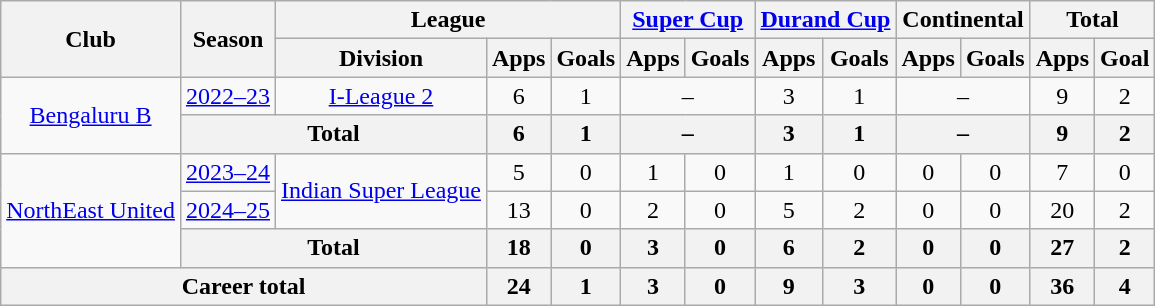<table class="wikitable" style="text-align:center">
<tr>
<th rowspan="2">Club</th>
<th rowspan="2">Season</th>
<th colspan="3">League</th>
<th colspan="2"><a href='#'>Super Cup</a></th>
<th colspan="2"><a href='#'>Durand Cup</a></th>
<th colspan="2">Continental</th>
<th colspan="2">Total</th>
</tr>
<tr>
<th>Division</th>
<th>Apps</th>
<th>Goals</th>
<th>Apps</th>
<th>Goals</th>
<th>Apps</th>
<th>Goals</th>
<th>Apps</th>
<th>Goals</th>
<th>Apps</th>
<th>Goal</th>
</tr>
<tr>
<td rowspan="2"><a href='#'>Bengaluru B</a></td>
<td><a href='#'>2022–23</a></td>
<td><a href='#'>I-League 2</a></td>
<td>6</td>
<td>1</td>
<td colspan="2">–</td>
<td>3</td>
<td>1</td>
<td colspan="2">–</td>
<td>9</td>
<td>2</td>
</tr>
<tr>
<th colspan="2">Total</th>
<th>6</th>
<th>1</th>
<th colspan="2">–</th>
<th>3</th>
<th>1</th>
<th colspan="2">–</th>
<th>9</th>
<th>2</th>
</tr>
<tr>
<td rowspan="3"><a href='#'>NorthEast United</a></td>
<td><a href='#'>2023–24</a></td>
<td rowspan="2"><a href='#'>Indian Super League</a></td>
<td>5</td>
<td>0</td>
<td>1</td>
<td>0</td>
<td>1</td>
<td>0</td>
<td>0</td>
<td>0</td>
<td>7</td>
<td>0</td>
</tr>
<tr>
<td><a href='#'>2024–25</a></td>
<td>13</td>
<td>0</td>
<td>2</td>
<td>0</td>
<td>5</td>
<td>2</td>
<td>0</td>
<td>0</td>
<td>20</td>
<td>2</td>
</tr>
<tr>
<th colspan="2">Total</th>
<th>18</th>
<th>0</th>
<th>3</th>
<th>0</th>
<th>6</th>
<th>2</th>
<th>0</th>
<th>0</th>
<th>27</th>
<th>2</th>
</tr>
<tr>
<th colspan="3">Career total</th>
<th>24</th>
<th>1</th>
<th>3</th>
<th>0</th>
<th>9</th>
<th>3</th>
<th>0</th>
<th>0</th>
<th>36</th>
<th>4</th>
</tr>
</table>
